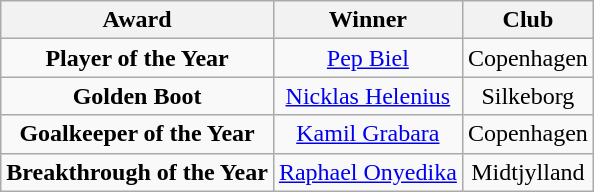<table class="wikitable" style="text-align:center">
<tr>
<th><strong>Award</strong></th>
<th>Winner</th>
<th>Club</th>
</tr>
<tr>
<td><strong>Player of the Year</strong></td>
<td> <a href='#'>Pep Biel</a></td>
<td>Copenhagen</td>
</tr>
<tr>
<td><strong>Golden Boot</strong></td>
<td> <a href='#'>Nicklas Helenius</a></td>
<td>Silkeborg</td>
</tr>
<tr>
<td><strong>Goalkeeper of the Year</strong></td>
<td> <a href='#'>Kamil Grabara</a></td>
<td>Copenhagen</td>
</tr>
<tr>
<td><strong>Breakthrough of the Year</strong></td>
<td> <a href='#'>Raphael Onyedika</a></td>
<td>Midtjylland</td>
</tr>
</table>
